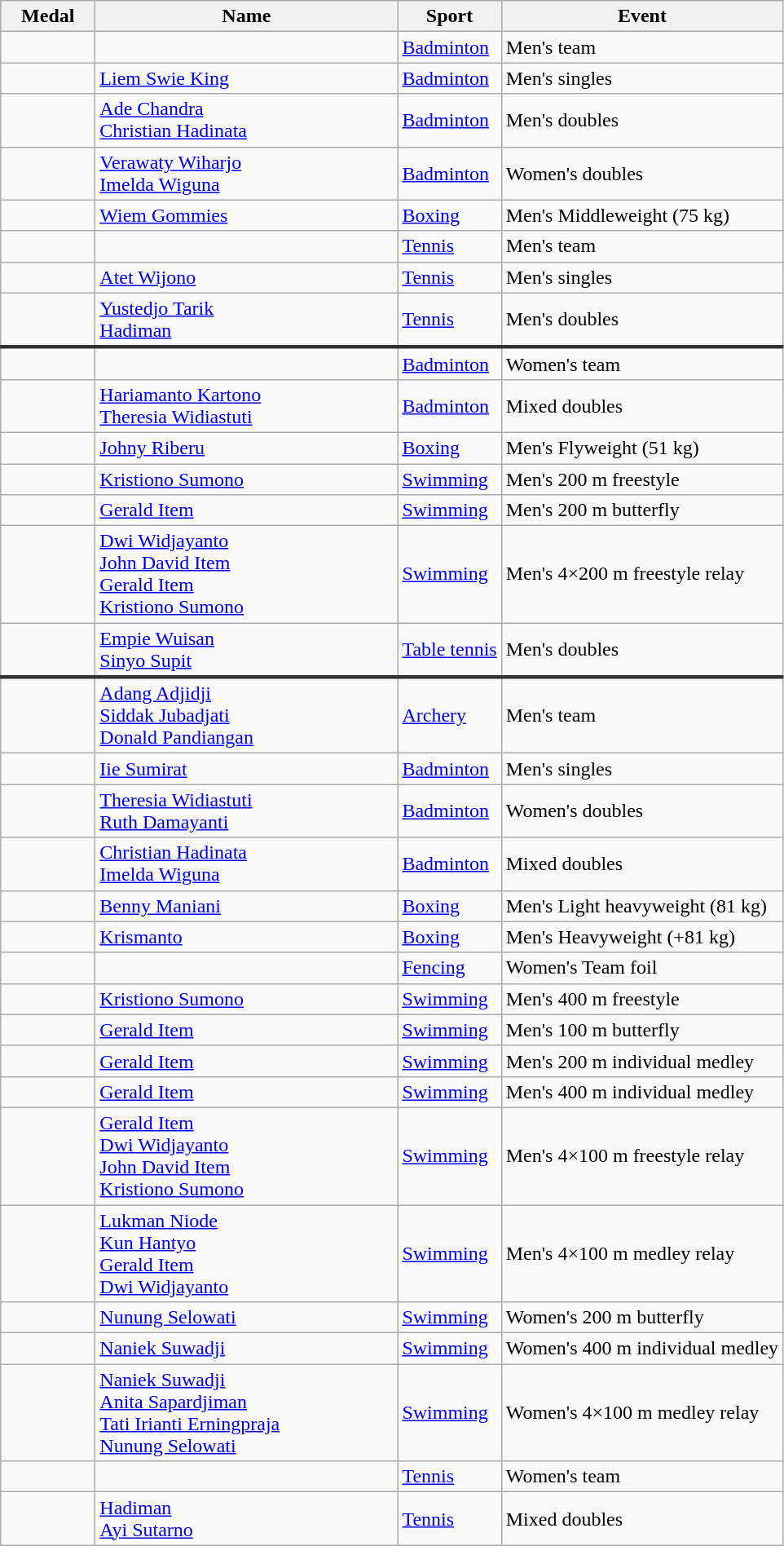<table class="wikitable sortable" style="text-align:left;">
<tr>
<th width="70">Medal</th>
<th width="240">Name</th>
<th>Sport</th>
<th>Event</th>
</tr>
<tr>
<td></td>
<td></td>
<td> <a href='#'>Badminton</a></td>
<td>Men's team</td>
</tr>
<tr>
<td></td>
<td><a href='#'>Liem Swie King</a></td>
<td> <a href='#'>Badminton</a></td>
<td>Men's singles</td>
</tr>
<tr>
<td></td>
<td><a href='#'>Ade Chandra</a><br><a href='#'>Christian Hadinata</a></td>
<td> <a href='#'>Badminton</a></td>
<td>Men's doubles</td>
</tr>
<tr>
<td></td>
<td><a href='#'>Verawaty Wiharjo</a><br><a href='#'>Imelda Wiguna</a></td>
<td> <a href='#'>Badminton</a></td>
<td>Women's doubles</td>
</tr>
<tr>
<td></td>
<td><a href='#'>Wiem Gommies</a></td>
<td> <a href='#'>Boxing</a></td>
<td>Men's Middleweight (75 kg)</td>
</tr>
<tr>
<td></td>
<td></td>
<td> <a href='#'>Tennis</a></td>
<td>Men's team</td>
</tr>
<tr>
<td></td>
<td><a href='#'>Atet Wijono</a></td>
<td> <a href='#'>Tennis</a></td>
<td>Men's singles</td>
</tr>
<tr>
<td></td>
<td><a href='#'>Yustedjo Tarik</a><br><a href='#'>Hadiman</a></td>
<td> <a href='#'>Tennis</a></td>
<td>Men's doubles</td>
</tr>
<tr style="border-top: 3px solid #333333;">
<td></td>
<td></td>
<td><a href='#'>Badminton</a></td>
<td>Women's team</td>
</tr>
<tr>
<td></td>
<td><a href='#'>Hariamanto Kartono</a><br><a href='#'>Theresia Widiastuti</a></td>
<td> <a href='#'>Badminton</a></td>
<td>Mixed doubles</td>
</tr>
<tr>
<td></td>
<td><a href='#'>Johny Riberu</a></td>
<td> <a href='#'>Boxing</a></td>
<td>Men's Flyweight (51 kg)</td>
</tr>
<tr>
<td></td>
<td><a href='#'>Kristiono Sumono</a></td>
<td> <a href='#'>Swimming</a></td>
<td>Men's 200 m freestyle</td>
</tr>
<tr>
<td></td>
<td><a href='#'>Gerald Item</a></td>
<td> <a href='#'>Swimming</a></td>
<td>Men's 200 m butterfly</td>
</tr>
<tr>
<td></td>
<td><a href='#'>Dwi Widjayanto</a><br><a href='#'>John David Item</a><br><a href='#'>Gerald Item</a><br><a href='#'>Kristiono Sumono</a></td>
<td> <a href='#'>Swimming</a></td>
<td>Men's 4×200 m freestyle relay</td>
</tr>
<tr>
<td></td>
<td><a href='#'>Empie Wuisan</a><br><a href='#'>Sinyo Supit</a></td>
<td> <a href='#'>Table tennis</a></td>
<td>Men's doubles</td>
</tr>
<tr style="border-top: 3px solid #333333;">
<td></td>
<td><a href='#'>Adang Adjidji</a><br><a href='#'>Siddak Jubadjati</a><br><a href='#'>Donald Pandiangan</a></td>
<td> <a href='#'>Archery</a></td>
<td>Men's team</td>
</tr>
<tr>
<td></td>
<td><a href='#'>Iie Sumirat</a></td>
<td> <a href='#'>Badminton</a></td>
<td>Men's singles</td>
</tr>
<tr>
<td></td>
<td><a href='#'>Theresia Widiastuti</a><br><a href='#'>Ruth Damayanti</a></td>
<td> <a href='#'>Badminton</a></td>
<td>Women's doubles</td>
</tr>
<tr>
<td></td>
<td><a href='#'>Christian Hadinata</a><br><a href='#'>Imelda Wiguna</a></td>
<td> <a href='#'>Badminton</a></td>
<td>Mixed doubles</td>
</tr>
<tr>
<td></td>
<td><a href='#'>Benny Maniani</a></td>
<td> <a href='#'>Boxing</a></td>
<td>Men's Light heavyweight (81 kg)</td>
</tr>
<tr>
<td></td>
<td><a href='#'>Krismanto</a></td>
<td> <a href='#'>Boxing</a></td>
<td>Men's Heavyweight (+81 kg)</td>
</tr>
<tr>
<td></td>
<td></td>
<td> <a href='#'>Fencing</a></td>
<td>Women's Team foil</td>
</tr>
<tr>
<td></td>
<td><a href='#'>Kristiono Sumono</a></td>
<td> <a href='#'>Swimming</a></td>
<td>Men's 400 m freestyle</td>
</tr>
<tr>
<td></td>
<td><a href='#'>Gerald Item</a></td>
<td> <a href='#'>Swimming</a></td>
<td>Men's 100 m butterfly</td>
</tr>
<tr>
<td></td>
<td><a href='#'>Gerald Item</a></td>
<td> <a href='#'>Swimming</a></td>
<td>Men's 200 m individual medley</td>
</tr>
<tr>
<td></td>
<td><a href='#'>Gerald Item</a></td>
<td> <a href='#'>Swimming</a></td>
<td>Men's 400 m individual medley</td>
</tr>
<tr>
<td></td>
<td><a href='#'>Gerald Item</a><br><a href='#'>Dwi Widjayanto</a><br><a href='#'>John David Item</a><br><a href='#'>Kristiono Sumono</a></td>
<td> <a href='#'>Swimming</a></td>
<td>Men's 4×100 m freestyle relay</td>
</tr>
<tr>
<td></td>
<td><a href='#'>Lukman Niode</a><br><a href='#'>Kun Hantyo</a><br><a href='#'>Gerald Item</a><br><a href='#'>Dwi Widjayanto</a></td>
<td> <a href='#'>Swimming</a></td>
<td>Men's 4×100 m medley relay</td>
</tr>
<tr>
<td></td>
<td><a href='#'>Nunung Selowati</a></td>
<td> <a href='#'>Swimming</a></td>
<td>Women's 200 m butterfly</td>
</tr>
<tr>
<td></td>
<td><a href='#'>Naniek Suwadji</a></td>
<td> <a href='#'>Swimming</a></td>
<td>Women's 400 m individual medley</td>
</tr>
<tr>
<td></td>
<td><a href='#'>Naniek Suwadji</a><br><a href='#'>Anita Sapardjiman</a><br><a href='#'>Tati Irianti Erningpraja</a><br><a href='#'>Nunung Selowati</a></td>
<td> <a href='#'>Swimming</a></td>
<td>Women's 4×100 m medley relay</td>
</tr>
<tr>
<td></td>
<td></td>
<td>  <a href='#'>Tennis</a></td>
<td>Women's team</td>
</tr>
<tr>
<td></td>
<td><a href='#'>Hadiman</a><br><a href='#'>Ayi Sutarno</a></td>
<td> <a href='#'>Tennis</a></td>
<td>Mixed doubles</td>
</tr>
</table>
